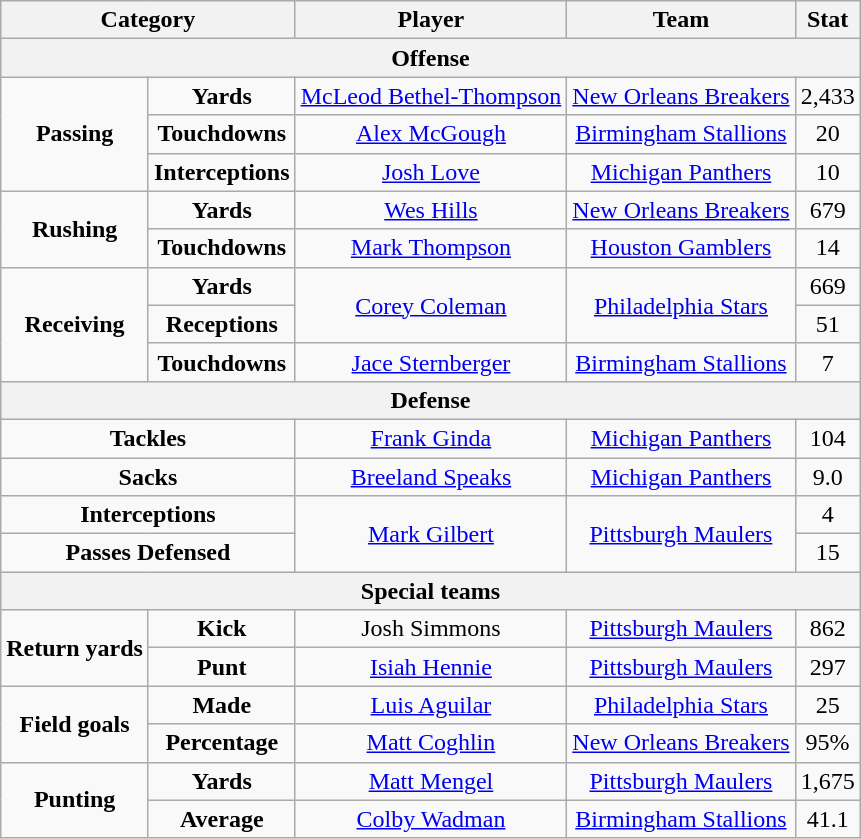<table class="wikitable" | style="text-align:center;">
<tr>
<th colspan="2">Category</th>
<th>Player</th>
<th>Team</th>
<th>Stat</th>
</tr>
<tr>
<th colspan="5">Offense</th>
</tr>
<tr>
<td rowspan="3"><strong>Passing</strong></td>
<td><strong>Yards</strong></td>
<td><a href='#'>McLeod Bethel-Thompson</a></td>
<td><a href='#'>New Orleans Breakers</a></td>
<td>2,433</td>
</tr>
<tr>
<td><strong>Touchdowns</strong></td>
<td><a href='#'>Alex McGough</a></td>
<td><a href='#'>Birmingham Stallions</a></td>
<td>20</td>
</tr>
<tr>
<td><strong>Interceptions</strong></td>
<td><a href='#'>Josh Love</a></td>
<td><a href='#'>Michigan Panthers</a></td>
<td>10</td>
</tr>
<tr>
<td rowspan="2"><strong>Rushing </strong></td>
<td><strong>Yards</strong></td>
<td><a href='#'>Wes Hills</a></td>
<td><a href='#'>New Orleans Breakers</a></td>
<td>679</td>
</tr>
<tr>
<td><strong>Touchdowns</strong></td>
<td><a href='#'>Mark Thompson</a></td>
<td><a href='#'>Houston Gamblers</a></td>
<td>14</td>
</tr>
<tr>
<td rowspan="3"><strong>Receiving </strong></td>
<td><strong>Yards</strong></td>
<td rowspan="2"><a href='#'>Corey Coleman</a></td>
<td rowspan="2"><a href='#'>Philadelphia Stars</a></td>
<td>669</td>
</tr>
<tr>
<td><strong>Receptions</strong></td>
<td>51</td>
</tr>
<tr>
<td><strong>Touchdowns</strong></td>
<td><a href='#'>Jace Sternberger</a></td>
<td><a href='#'>Birmingham Stallions</a></td>
<td>7</td>
</tr>
<tr>
<th colspan="5">Defense</th>
</tr>
<tr>
<td colspan="2"><strong>Tackles</strong></td>
<td><a href='#'>Frank Ginda</a></td>
<td><a href='#'>Michigan Panthers</a></td>
<td>104</td>
</tr>
<tr>
<td colspan="2"><strong>Sacks</strong></td>
<td><a href='#'>Breeland Speaks</a></td>
<td><a href='#'>Michigan Panthers</a></td>
<td>9.0</td>
</tr>
<tr>
<td colspan="2"><strong>Interceptions</strong></td>
<td rowspan="2"><a href='#'>Mark Gilbert</a></td>
<td rowspan="2"><a href='#'>Pittsburgh Maulers</a></td>
<td>4</td>
</tr>
<tr>
<td colspan="2"><strong>Passes Defensed</strong></td>
<td>15</td>
</tr>
<tr>
<th colspan="5">Special teams</th>
</tr>
<tr>
<td rowspan="2"><strong>Return yards</strong></td>
<td><strong>Kick </strong></td>
<td>Josh Simmons</td>
<td><a href='#'>Pittsburgh Maulers</a></td>
<td>862</td>
</tr>
<tr>
<td><strong>Punt</strong></td>
<td><a href='#'>Isiah Hennie</a></td>
<td><a href='#'>Pittsburgh Maulers</a></td>
<td>297</td>
</tr>
<tr>
<td rowspan="2"><strong>Field goals</strong></td>
<td><strong>Made</strong></td>
<td><a href='#'>Luis Aguilar</a></td>
<td><a href='#'>Philadelphia Stars</a></td>
<td>25</td>
</tr>
<tr>
<td><strong>Percentage</strong></td>
<td><a href='#'>Matt Coghlin</a></td>
<td><a href='#'>New Orleans Breakers</a></td>
<td>95%</td>
</tr>
<tr>
<td rowspan="2"><strong>Punting </strong></td>
<td><strong>Yards</strong></td>
<td><a href='#'>Matt Mengel</a></td>
<td><a href='#'>Pittsburgh Maulers</a></td>
<td>1,675</td>
</tr>
<tr>
<td><strong>Average</strong></td>
<td><a href='#'>Colby Wadman</a></td>
<td><a href='#'>Birmingham Stallions</a></td>
<td>41.1</td>
</tr>
</table>
